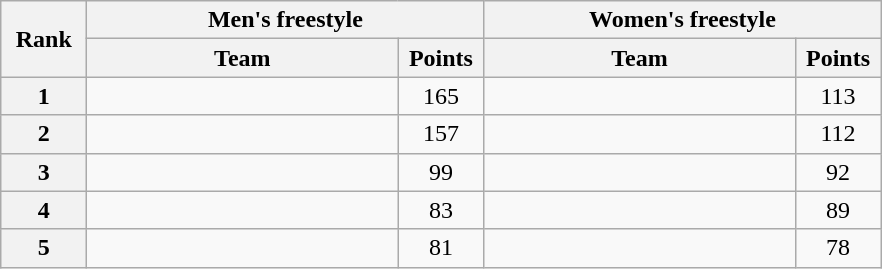<table class="wikitable" style="text-align:center;">
<tr>
<th rowspan="2" width="50">Rank</th>
<th colspan="2">Men's freestyle</th>
<th colspan="2">Women's freestyle</th>
</tr>
<tr>
<th width="200">Team</th>
<th width="50">Points</th>
<th width="200">Team</th>
<th width="50">Points</th>
</tr>
<tr>
<th>1</th>
<td align="left"></td>
<td>165</td>
<td align="left"></td>
<td>113</td>
</tr>
<tr>
<th>2</th>
<td align="left"></td>
<td>157</td>
<td align="left"></td>
<td>112</td>
</tr>
<tr>
<th>3</th>
<td align="left"></td>
<td>99</td>
<td align="left"></td>
<td>92</td>
</tr>
<tr>
<th>4</th>
<td align="left"></td>
<td>83</td>
<td align="left"></td>
<td>89</td>
</tr>
<tr>
<th>5</th>
<td align="left"></td>
<td>81</td>
<td align="left"></td>
<td>78</td>
</tr>
</table>
